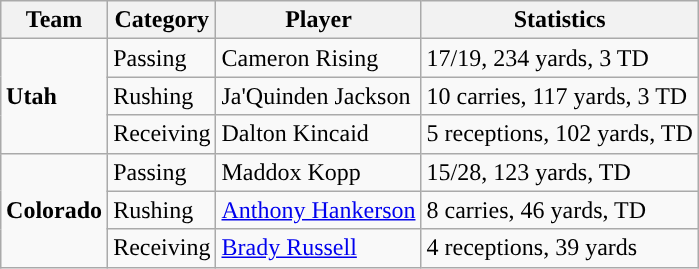<table class="wikitable" style="float: right;">
<tr>
<th>Team</th>
<th>Category</th>
<th>Player</th>
<th>Statistics</th>
</tr>
<tr>
<td rowspan=3><strong>Utah</strong></td>
<td>Passing</td>
<td>Cameron Rising</td>
<td>17/19, 234 yards, 3 TD</td>
</tr>
<tr>
<td>Rushing</td>
<td>Ja'Quinden Jackson</td>
<td>10 carries, 117 yards, 3 TD</td>
</tr>
<tr>
<td>Receiving</td>
<td>Dalton Kincaid</td>
<td>5 receptions, 102 yards, TD</td>
</tr>
<tr>
<td rowspan=3><strong>Colorado</strong></td>
<td>Passing</td>
<td>Maddox Kopp</td>
<td>15/28, 123 yards, TD</td>
</tr>
<tr>
<td>Rushing</td>
<td><a href='#'>Anthony Hankerson</a></td>
<td>8 carries, 46 yards, TD</td>
</tr>
<tr>
<td>Receiving</td>
<td><a href='#'>Brady Russell</a></td>
<td>4 receptions, 39 yards</td>
</tr>
</table>
